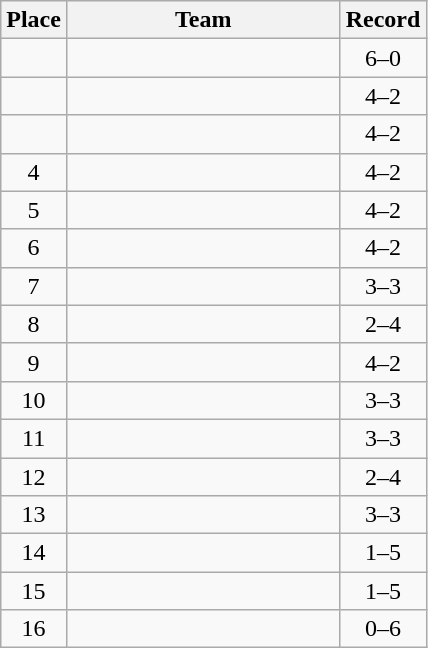<table class="wikitable" style="text-align:center">
<tr>
<th width="30">Place</th>
<th width="175">Team</th>
<th width="50">Record</th>
</tr>
<tr>
<td></td>
<td align=left></td>
<td>6–0</td>
</tr>
<tr>
<td></td>
<td align=left></td>
<td>4–2</td>
</tr>
<tr>
<td></td>
<td align=left></td>
<td>4–2</td>
</tr>
<tr>
<td>4</td>
<td align=left></td>
<td>4–2</td>
</tr>
<tr>
<td>5</td>
<td align=left></td>
<td>4–2</td>
</tr>
<tr>
<td>6</td>
<td align=left></td>
<td>4–2</td>
</tr>
<tr>
<td>7</td>
<td align=left></td>
<td>3–3</td>
</tr>
<tr>
<td>8</td>
<td align=left></td>
<td>2–4</td>
</tr>
<tr>
<td>9</td>
<td align=left></td>
<td>4–2</td>
</tr>
<tr>
<td>10</td>
<td align=left></td>
<td>3–3</td>
</tr>
<tr>
<td>11</td>
<td align=left></td>
<td>3–3</td>
</tr>
<tr>
<td>12</td>
<td align=left></td>
<td>2–4</td>
</tr>
<tr>
<td>13</td>
<td align=left></td>
<td>3–3</td>
</tr>
<tr>
<td>14</td>
<td align=left></td>
<td>1–5</td>
</tr>
<tr>
<td>15</td>
<td align=left></td>
<td>1–5</td>
</tr>
<tr>
<td>16</td>
<td align=left></td>
<td>0–6</td>
</tr>
</table>
